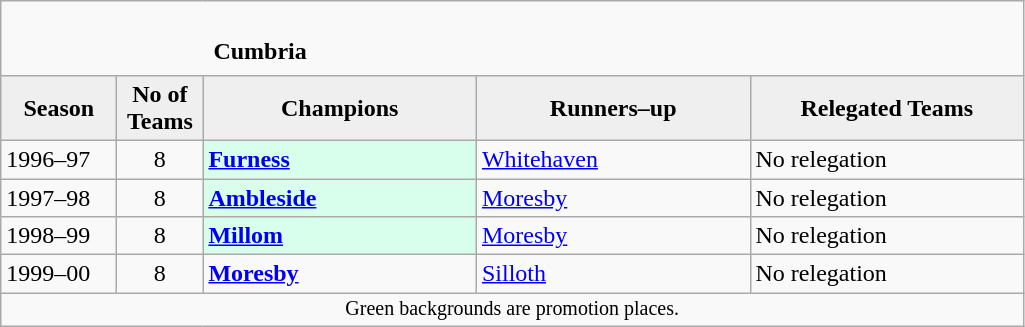<table class="wikitable" style="text-align: left;">
<tr>
<td colspan="11" cellpadding="0" cellspacing="0"><br><table border="0" style="width:100%;" cellpadding="0" cellspacing="0">
<tr>
<td style="width:20%; border:0;"></td>
<td style="border:0;"><strong>Cumbria</strong></td>
<td style="width:20%; border:0;"></td>
</tr>
</table>
</td>
</tr>
<tr>
<th style="background:#efefef; width:70px;">Season</th>
<th style="background:#efefef; width:50px;">No of Teams</th>
<th style="background:#efefef; width:175px;">Champions</th>
<th style="background:#efefef; width:175px;">Runners–up</th>
<th style="background:#efefef; width:175px;">Relegated Teams</th>
</tr>
<tr align=left>
<td>1996–97</td>
<td style="text-align: center;">8</td>
<td style="background:#d8ffeb;"><strong><a href='#'>Furness</a></strong></td>
<td><a href='#'>Whitehaven</a></td>
<td>No relegation</td>
</tr>
<tr>
<td>1997–98</td>
<td style="text-align: center;">8</td>
<td style="background:#d8ffeb;"><strong><a href='#'>Ambleside</a></strong></td>
<td><a href='#'>Moresby</a></td>
<td>No relegation</td>
</tr>
<tr>
<td>1998–99</td>
<td style="text-align: center;">8</td>
<td style="background:#d8ffeb;"><strong><a href='#'>Millom</a></strong></td>
<td><a href='#'>Moresby</a></td>
<td>No relegation</td>
</tr>
<tr>
<td>1999–00</td>
<td style="text-align: center;">8</td>
<td><strong><a href='#'>Moresby</a></strong></td>
<td><a href='#'>Silloth</a></td>
<td>No relegation</td>
</tr>
<tr>
<td colspan="15"  style="border:0; font-size:smaller; text-align:center;">Green backgrounds are promotion places.</td>
</tr>
</table>
